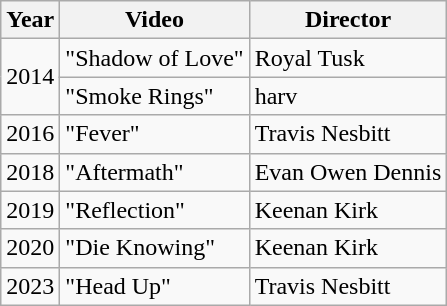<table class="wikitable">
<tr>
<th>Year</th>
<th>Video</th>
<th>Director</th>
</tr>
<tr>
<td rowspan="2">2014</td>
<td>"Shadow of Love"</td>
<td>Royal Tusk</td>
</tr>
<tr>
<td>"Smoke Rings"</td>
<td>harv</td>
</tr>
<tr>
<td>2016</td>
<td>"Fever"</td>
<td>Travis Nesbitt</td>
</tr>
<tr>
<td>2018</td>
<td>"Aftermath"</td>
<td>Evan Owen Dennis</td>
</tr>
<tr>
<td>2019</td>
<td>"Reflection"</td>
<td>Keenan Kirk</td>
</tr>
<tr>
<td>2020</td>
<td>"Die Knowing"</td>
<td>Keenan Kirk</td>
</tr>
<tr>
<td>2023</td>
<td>"Head Up"</td>
<td>Travis Nesbitt</td>
</tr>
</table>
